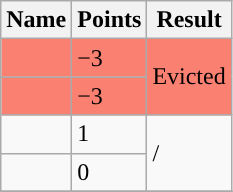<table class="wikitable" style="width: auto">
<tr>
<th>Name</th>
<th>Points</th>
<th>Result</th>
</tr>
<tr style="background:salmon;">
<td></td>
<td>−3</td>
<td rowspan="2">Evicted</td>
</tr>
<tr style="background:salmon;">
<td></td>
<td>−3</td>
</tr>
<tr>
<td></td>
<td>1</td>
<td rowspan="2">/</td>
</tr>
<tr>
<td></td>
<td>0</td>
</tr>
<tr>
</tr>
</table>
